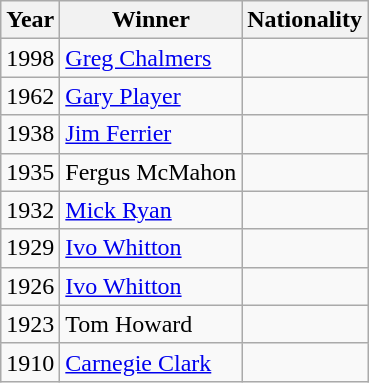<table class="wikitable">
<tr>
<th>Year</th>
<th>Winner</th>
<th>Nationality</th>
</tr>
<tr>
<td>1998</td>
<td><a href='#'>Greg Chalmers</a></td>
<td></td>
</tr>
<tr>
<td>1962</td>
<td><a href='#'>Gary Player</a></td>
<td></td>
</tr>
<tr>
<td>1938</td>
<td><a href='#'>Jim Ferrier</a></td>
<td></td>
</tr>
<tr>
<td>1935</td>
<td>Fergus McMahon</td>
<td></td>
</tr>
<tr>
<td>1932</td>
<td><a href='#'>Mick Ryan</a></td>
<td></td>
</tr>
<tr>
<td>1929</td>
<td><a href='#'>Ivo Whitton</a></td>
<td></td>
</tr>
<tr>
<td>1926</td>
<td><a href='#'>Ivo Whitton</a></td>
<td></td>
</tr>
<tr>
<td>1923</td>
<td>Tom Howard</td>
<td></td>
</tr>
<tr>
<td>1910</td>
<td><a href='#'>Carnegie Clark</a></td>
<td></td>
</tr>
</table>
